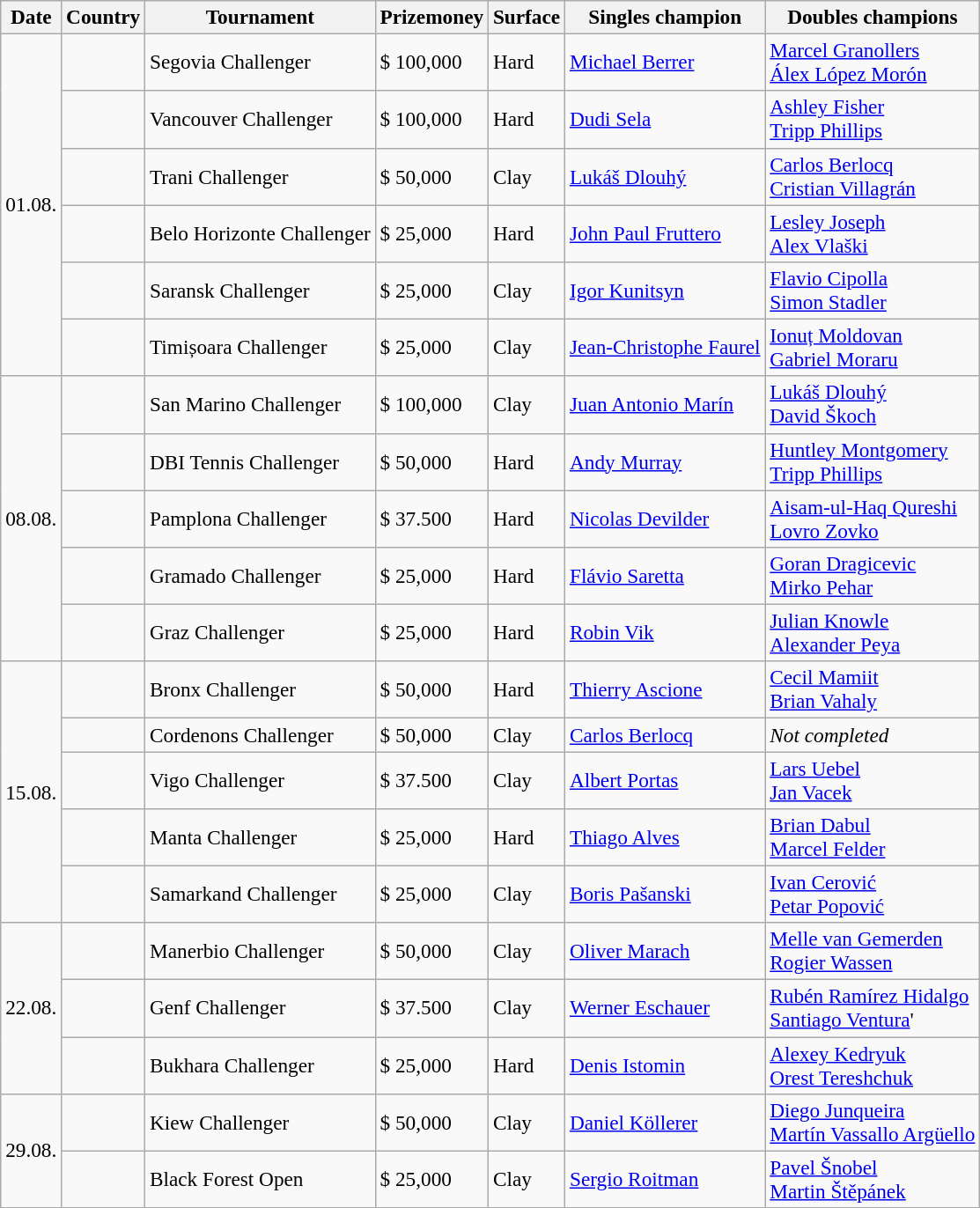<table class="sortable wikitable" style=font-size:97%>
<tr>
<th>Date</th>
<th>Country</th>
<th>Tournament</th>
<th>Prizemoney</th>
<th>Surface</th>
<th>Singles champion</th>
<th>Doubles champions</th>
</tr>
<tr>
<td rowspan="6">01.08.</td>
<td></td>
<td>Segovia Challenger</td>
<td>$ 100,000</td>
<td>Hard</td>
<td> <a href='#'>Michael Berrer</a></td>
<td> <a href='#'>Marcel Granollers</a><br> <a href='#'>Álex López Morón</a></td>
</tr>
<tr>
<td></td>
<td>Vancouver Challenger</td>
<td>$ 100,000</td>
<td>Hard</td>
<td> <a href='#'>Dudi Sela</a></td>
<td> <a href='#'>Ashley Fisher</a> <br> <a href='#'>Tripp Phillips</a></td>
</tr>
<tr>
<td></td>
<td>Trani Challenger</td>
<td>$ 50,000</td>
<td>Clay</td>
<td> <a href='#'>Lukáš Dlouhý</a></td>
<td> <a href='#'>Carlos Berlocq</a><br> <a href='#'>Cristian Villagrán</a></td>
</tr>
<tr>
<td></td>
<td>Belo Horizonte Challenger</td>
<td>$ 25,000</td>
<td>Hard</td>
<td> <a href='#'>John Paul Fruttero</a></td>
<td> <a href='#'>Lesley Joseph</a><br> <a href='#'>Alex Vlaški</a></td>
</tr>
<tr>
<td></td>
<td>Saransk Challenger</td>
<td>$ 25,000</td>
<td>Clay</td>
<td> <a href='#'>Igor Kunitsyn</a></td>
<td> <a href='#'>Flavio Cipolla</a><br> <a href='#'>Simon Stadler</a></td>
</tr>
<tr>
<td></td>
<td>Timișoara Challenger</td>
<td>$ 25,000</td>
<td>Clay</td>
<td> <a href='#'>Jean-Christophe Faurel</a></td>
<td> <a href='#'>Ionuț Moldovan</a> <br>  <a href='#'>Gabriel Moraru</a></td>
</tr>
<tr>
<td rowspan="5">08.08.</td>
<td></td>
<td>San Marino Challenger</td>
<td>$ 100,000</td>
<td>Clay</td>
<td> <a href='#'>Juan Antonio Marín</a></td>
<td> <a href='#'>Lukáš Dlouhý</a> <br> <a href='#'>David Škoch</a></td>
</tr>
<tr>
<td></td>
<td>DBI Tennis Challenger</td>
<td>$ 50,000</td>
<td>Hard</td>
<td> <a href='#'>Andy Murray</a></td>
<td> <a href='#'>Huntley Montgomery</a> <br>  <a href='#'>Tripp Phillips</a></td>
</tr>
<tr>
<td></td>
<td>Pamplona Challenger</td>
<td>$ 37.500</td>
<td>Hard</td>
<td> <a href='#'>Nicolas Devilder</a></td>
<td> <a href='#'>Aisam-ul-Haq Qureshi</a><br> <a href='#'>Lovro Zovko</a></td>
</tr>
<tr>
<td></td>
<td>Gramado Challenger</td>
<td>$ 25,000</td>
<td>Hard</td>
<td> <a href='#'>Flávio Saretta</a></td>
<td> <a href='#'>Goran Dragicevic</a><br> <a href='#'>Mirko Pehar</a></td>
</tr>
<tr>
<td></td>
<td>Graz Challenger</td>
<td>$ 25,000</td>
<td>Hard</td>
<td> <a href='#'>Robin Vik</a></td>
<td> <a href='#'>Julian Knowle</a> <br> <a href='#'>Alexander Peya</a></td>
</tr>
<tr>
<td rowspan="5">15.08.</td>
<td></td>
<td>Bronx Challenger</td>
<td>$ 50,000</td>
<td>Hard</td>
<td> <a href='#'>Thierry Ascione</a></td>
<td> <a href='#'>Cecil Mamiit</a><br> <a href='#'>Brian Vahaly</a></td>
</tr>
<tr>
<td></td>
<td>Cordenons Challenger</td>
<td>$ 50,000</td>
<td>Clay</td>
<td> <a href='#'>Carlos Berlocq</a></td>
<td><em>Not completed</em></td>
</tr>
<tr>
<td></td>
<td>Vigo Challenger</td>
<td>$ 37.500</td>
<td>Clay</td>
<td> <a href='#'>Albert Portas</a></td>
<td> <a href='#'>Lars Uebel</a><br> <a href='#'>Jan Vacek</a></td>
</tr>
<tr>
<td></td>
<td>Manta Challenger</td>
<td>$ 25,000</td>
<td>Hard</td>
<td> <a href='#'>Thiago Alves</a></td>
<td> <a href='#'>Brian Dabul</a> <br>  <a href='#'>Marcel Felder</a></td>
</tr>
<tr>
<td></td>
<td>Samarkand Challenger</td>
<td>$ 25,000</td>
<td>Clay</td>
<td> <a href='#'>Boris Pašanski</a></td>
<td> <a href='#'>Ivan Cerović</a> <br>  <a href='#'>Petar Popović</a></td>
</tr>
<tr>
<td rowspan="3">22.08.</td>
<td></td>
<td>Manerbio Challenger</td>
<td>$ 50,000</td>
<td>Clay</td>
<td> <a href='#'>Oliver Marach</a></td>
<td> <a href='#'>Melle van Gemerden</a> <br>  <a href='#'>Rogier Wassen</a></td>
</tr>
<tr>
<td></td>
<td>Genf Challenger</td>
<td>$ 37.500</td>
<td>Clay</td>
<td> <a href='#'>Werner Eschauer</a></td>
<td> <a href='#'>Rubén Ramírez Hidalgo</a><br>  <a href='#'>Santiago Ventura</a>'</td>
</tr>
<tr>
<td></td>
<td>Bukhara Challenger</td>
<td>$ 25,000</td>
<td>Hard</td>
<td> <a href='#'>Denis Istomin</a></td>
<td> <a href='#'>Alexey Kedryuk</a> <br> <a href='#'>Orest Tereshchuk</a></td>
</tr>
<tr>
<td rowspan="2">29.08.</td>
<td></td>
<td>Kiew Challenger</td>
<td>$ 50,000</td>
<td>Clay</td>
<td> <a href='#'>Daniel Köllerer</a></td>
<td> <a href='#'>Diego Junqueira</a><br> <a href='#'>Martín Vassallo Argüello</a></td>
</tr>
<tr>
<td></td>
<td>Black Forest Open</td>
<td>$ 25,000</td>
<td>Clay</td>
<td> <a href='#'>Sergio Roitman</a></td>
<td> <a href='#'>Pavel Šnobel</a><br> <a href='#'>Martin Štěpánek</a></td>
</tr>
</table>
